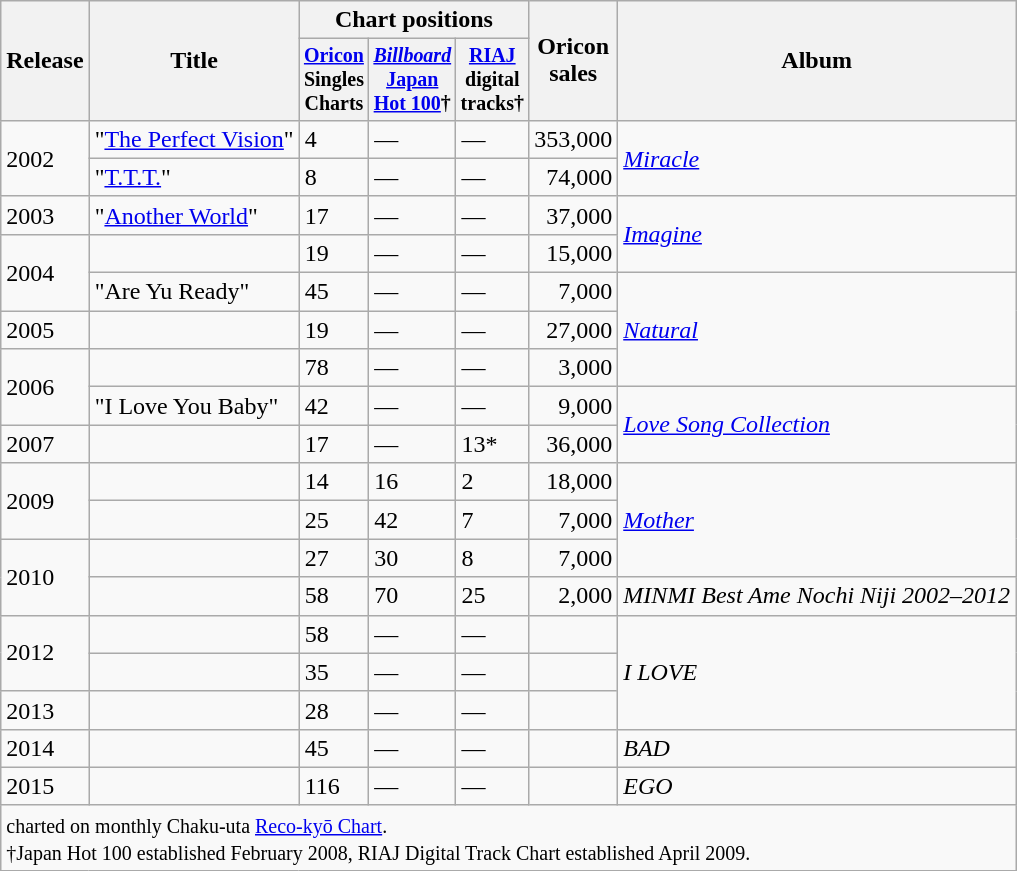<table class="wikitable">
<tr>
<th rowspan="2">Release</th>
<th rowspan="2">Title</th>
<th colspan="3">Chart positions</th>
<th rowspan="2">Oricon<br>sales<br></th>
<th rowspan="2">Album</th>
</tr>
<tr style="font-size:smaller;">
<th width="35"><a href='#'>Oricon</a> Singles Charts<br></th>
<th width="35"><em><a href='#'>Billboard</a></em> <a href='#'>Japan Hot 100</a>†<br></th>
<th width="35"><a href='#'>RIAJ</a> digital tracks†<br></th>
</tr>
<tr>
<td rowspan="2">2002</td>
<td align="left">"<a href='#'>The Perfect Vision</a>"</td>
<td>4</td>
<td>—</td>
<td>—</td>
<td align="right">353,000</td>
<td align="left" rowspan="2"><em><a href='#'>Miracle</a></em></td>
</tr>
<tr>
<td align="left">"<a href='#'>T.T.T.</a>"</td>
<td>8</td>
<td>—</td>
<td>—</td>
<td align="right">74,000</td>
</tr>
<tr>
<td rowspan="1">2003</td>
<td align="left">"<a href='#'>Another World</a>"</td>
<td>17</td>
<td>—</td>
<td>—</td>
<td align="right">37,000</td>
<td align="left" rowspan="2"><em><a href='#'>Imagine</a></em></td>
</tr>
<tr>
<td rowspan="2">2004</td>
<td align="left"></td>
<td>19</td>
<td>—</td>
<td>—</td>
<td align="right">15,000</td>
</tr>
<tr>
<td align="left">"Are Yu Ready"</td>
<td>45</td>
<td>—</td>
<td>—</td>
<td align="right">7,000</td>
<td align="left" rowspan="3"><em><a href='#'>Natural</a></em></td>
</tr>
<tr>
<td rowspan="1">2005</td>
<td align="left"></td>
<td>19</td>
<td>—</td>
<td>—</td>
<td align="right">27,000</td>
</tr>
<tr>
<td rowspan="2">2006</td>
<td align="left"></td>
<td>78</td>
<td>—</td>
<td>—</td>
<td align="right">3,000</td>
</tr>
<tr>
<td align="left">"I Love You Baby"</td>
<td>42</td>
<td>—</td>
<td>—</td>
<td align="right">9,000</td>
<td align="left" rowspan="2"><em><a href='#'>Love Song Collection</a></em></td>
</tr>
<tr>
<td rowspan="1">2007</td>
<td align="left"></td>
<td>17</td>
<td>—</td>
<td>13*</td>
<td align="right">36,000</td>
</tr>
<tr>
<td rowspan="2">2009</td>
<td align="left"></td>
<td>14</td>
<td>16</td>
<td>2</td>
<td align="right">18,000</td>
<td align="left" rowspan="3"><em><a href='#'>Mother</a></em></td>
</tr>
<tr>
<td align="left"></td>
<td>25</td>
<td>42</td>
<td>7</td>
<td align="right">7,000</td>
</tr>
<tr>
<td rowspan="2">2010</td>
<td align="left"></td>
<td>27</td>
<td>30</td>
<td>8</td>
<td align="right">7,000</td>
</tr>
<tr>
<td align="left"></td>
<td>58</td>
<td>70</td>
<td>25</td>
<td align="right">2,000</td>
<td align="left" rowspan="1"><em>MINMI Best Ame Nochi Niji 2002–2012</em></td>
</tr>
<tr>
<td rowspan="2">2012</td>
<td align="left"></td>
<td>58</td>
<td>—</td>
<td>—</td>
<td align="right"></td>
<td align="left" rowspan="3"><em>I LOVE</em></td>
</tr>
<tr>
<td align="left"></td>
<td>35</td>
<td>—</td>
<td>—</td>
<td align="right"></td>
</tr>
<tr>
<td rowspan="1">2013</td>
<td align="left"></td>
<td>28</td>
<td>—</td>
<td>—</td>
<td align="right"></td>
</tr>
<tr>
<td rowspan="1">2014</td>
<td align="left"></td>
<td>45</td>
<td>—</td>
<td>—</td>
<td align="right"></td>
<td align="left" rowspan="1"><em>BAD</em></td>
</tr>
<tr>
<td rowspan="1">2015</td>
<td align="left"></td>
<td>116</td>
<td>—</td>
<td>—</td>
<td align="right"></td>
<td align="left" rowspan="1"><em>EGO</em></td>
</tr>
<tr>
<td colspan="8"><small> charted on monthly Chaku-uta <a href='#'>Reco-kyō Chart</a>.<br>†Japan Hot 100 established February 2008, RIAJ Digital Track Chart established April 2009.</small></td>
</tr>
</table>
